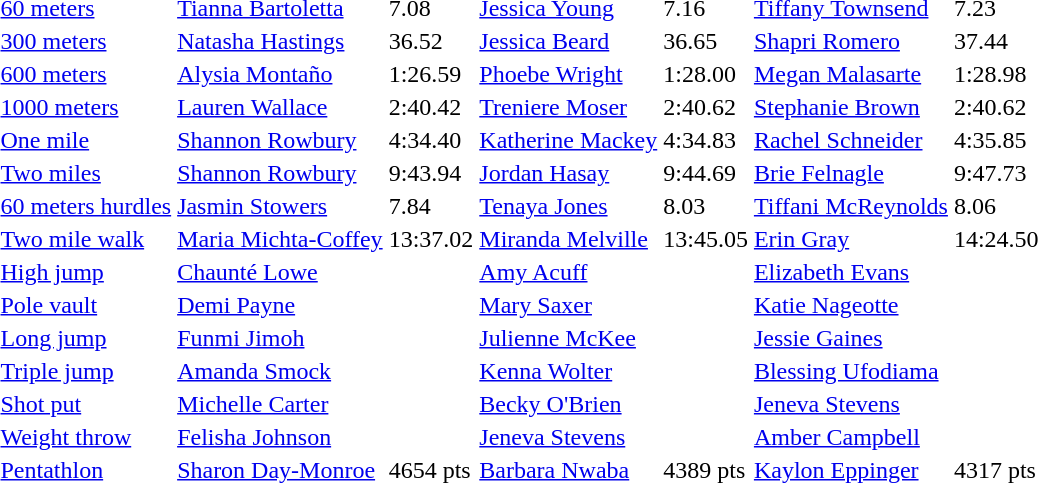<table>
<tr>
<td><a href='#'>60 meters</a></td>
<td><a href='#'>Tianna Bartoletta</a></td>
<td>7.08</td>
<td><a href='#'>Jessica Young</a></td>
<td>7.16</td>
<td><a href='#'>Tiffany Townsend</a></td>
<td>7.23</td>
</tr>
<tr>
<td><a href='#'>300 meters</a></td>
<td><a href='#'>Natasha Hastings</a></td>
<td>36.52 </td>
<td><a href='#'>Jessica Beard</a></td>
<td>36.65</td>
<td><a href='#'>Shapri Romero</a></td>
<td>37.44</td>
</tr>
<tr>
<td><a href='#'>600 meters</a></td>
<td><a href='#'>Alysia Montaño</a></td>
<td>1:26.59</td>
<td><a href='#'>Phoebe Wright</a></td>
<td>1:28.00</td>
<td><a href='#'>Megan Malasarte</a></td>
<td>1:28.98</td>
</tr>
<tr>
<td><a href='#'>1000 meters</a></td>
<td><a href='#'>Lauren Wallace</a></td>
<td>2:40.42 </td>
<td><a href='#'>Treniere Moser</a></td>
<td>2:40.62 </td>
<td><a href='#'>Stephanie Brown</a></td>
<td>2:40.62 </td>
</tr>
<tr>
<td><a href='#'>One mile</a></td>
<td><a href='#'>Shannon Rowbury</a></td>
<td>4:34.40</td>
<td><a href='#'>Katherine Mackey</a></td>
<td>4:34.83</td>
<td><a href='#'>Rachel Schneider</a></td>
<td>4:35.85</td>
</tr>
<tr>
<td><a href='#'>Two miles</a></td>
<td><a href='#'>Shannon Rowbury</a></td>
<td>9:43.94</td>
<td><a href='#'>Jordan Hasay</a></td>
<td>9:44.69</td>
<td><a href='#'>Brie Felnagle</a></td>
<td>9:47.73</td>
</tr>
<tr>
<td><a href='#'>60 meters hurdles</a></td>
<td><a href='#'>Jasmin Stowers</a></td>
<td>7.84</td>
<td><a href='#'>Tenaya Jones</a></td>
<td>8.03</td>
<td><a href='#'>Tiffani McReynolds</a></td>
<td>8.06</td>
</tr>
<tr>
<td><a href='#'>Two mile walk</a></td>
<td><a href='#'>Maria Michta-Coffey</a></td>
<td>13:37.02</td>
<td><a href='#'>Miranda Melville</a></td>
<td>13:45.05</td>
<td><a href='#'>Erin Gray</a></td>
<td>14:24.50</td>
</tr>
<tr>
<td><a href='#'>High jump</a></td>
<td><a href='#'>Chaunté Lowe</a></td>
<td></td>
<td><a href='#'>Amy Acuff</a></td>
<td></td>
<td><a href='#'>Elizabeth Evans</a></td>
<td></td>
</tr>
<tr>
<td><a href='#'>Pole vault</a></td>
<td><a href='#'>Demi Payne</a></td>
<td></td>
<td><a href='#'>Mary Saxer</a></td>
<td></td>
<td><a href='#'>Katie Nageotte</a></td>
<td></td>
</tr>
<tr>
<td><a href='#'>Long jump</a></td>
<td><a href='#'>Funmi Jimoh</a></td>
<td></td>
<td><a href='#'>Julienne McKee</a></td>
<td></td>
<td><a href='#'>Jessie Gaines</a></td>
<td></td>
</tr>
<tr>
<td><a href='#'>Triple jump</a></td>
<td><a href='#'>Amanda Smock</a></td>
<td></td>
<td><a href='#'>Kenna Wolter</a></td>
<td></td>
<td><a href='#'>Blessing Ufodiama</a></td>
<td></td>
</tr>
<tr>
<td><a href='#'>Shot put</a></td>
<td><a href='#'>Michelle Carter</a></td>
<td></td>
<td><a href='#'>Becky O'Brien</a></td>
<td></td>
<td><a href='#'>Jeneva Stevens</a></td>
<td></td>
</tr>
<tr>
<td><a href='#'>Weight throw</a></td>
<td><a href='#'>Felisha Johnson</a></td>
<td></td>
<td><a href='#'>Jeneva Stevens</a></td>
<td></td>
<td><a href='#'>Amber Campbell</a></td>
<td></td>
</tr>
<tr>
<td><a href='#'>Pentathlon</a></td>
<td><a href='#'>Sharon Day-Monroe</a></td>
<td>4654 pts</td>
<td><a href='#'>Barbara Nwaba</a></td>
<td>4389 pts</td>
<td><a href='#'>Kaylon Eppinger</a></td>
<td>4317 pts</td>
</tr>
</table>
